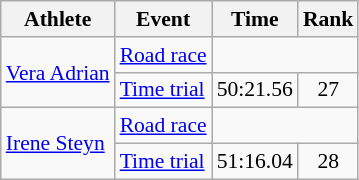<table class=wikitable style="font-size:90%">
<tr>
<th>Athlete</th>
<th>Event</th>
<th>Time</th>
<th>Rank</th>
</tr>
<tr>
<td rowspan="2"><a href='#'>Vera Adrian</a></td>
<td><a href='#'>Road race</a></td>
<td align=center colspan="2"></td>
</tr>
<tr>
<td><a href='#'>Time trial</a></td>
<td align=right>50:21.56</td>
<td align=center>27</td>
</tr>
<tr>
<td rowspan="2"><a href='#'>Irene Steyn</a></td>
<td><a href='#'>Road race</a></td>
<td align=center colspan="2"></td>
</tr>
<tr>
<td><a href='#'>Time trial</a></td>
<td align=right>51:16.04</td>
<td align=center>28</td>
</tr>
</table>
